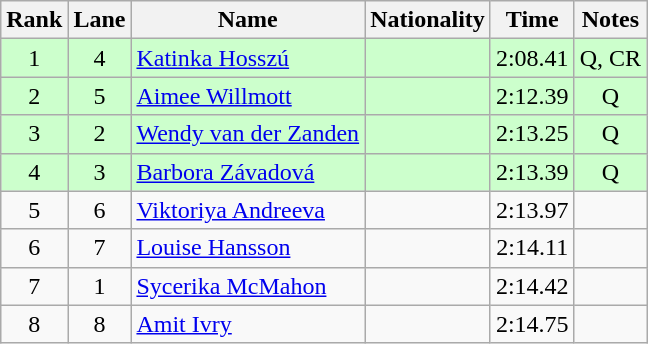<table class="wikitable sortable" style="text-align:center">
<tr>
<th>Rank</th>
<th>Lane</th>
<th>Name</th>
<th>Nationality</th>
<th>Time</th>
<th>Notes</th>
</tr>
<tr bgcolor=ccffcc>
<td>1</td>
<td>4</td>
<td align=left><a href='#'>Katinka Hosszú</a></td>
<td align=left></td>
<td>2:08.41</td>
<td>Q, CR</td>
</tr>
<tr bgcolor=ccffcc>
<td>2</td>
<td>5</td>
<td align=left><a href='#'>Aimee Willmott</a></td>
<td align=left></td>
<td>2:12.39</td>
<td>Q</td>
</tr>
<tr bgcolor=ccffcc>
<td>3</td>
<td>2</td>
<td align=left><a href='#'>Wendy van der Zanden</a></td>
<td align=left></td>
<td>2:13.25</td>
<td>Q</td>
</tr>
<tr bgcolor=ccffcc>
<td>4</td>
<td>3</td>
<td align=left><a href='#'>Barbora Závadová</a></td>
<td align=left></td>
<td>2:13.39</td>
<td>Q</td>
</tr>
<tr>
<td>5</td>
<td>6</td>
<td align=left><a href='#'>Viktoriya Andreeva</a></td>
<td align=left></td>
<td>2:13.97</td>
<td></td>
</tr>
<tr>
<td>6</td>
<td>7</td>
<td align=left><a href='#'>Louise Hansson</a></td>
<td align=left></td>
<td>2:14.11</td>
<td></td>
</tr>
<tr>
<td>7</td>
<td>1</td>
<td align=left><a href='#'>Sycerika McMahon</a></td>
<td align=left></td>
<td>2:14.42</td>
<td></td>
</tr>
<tr>
<td>8</td>
<td>8</td>
<td align=left><a href='#'>Amit Ivry</a></td>
<td align=left></td>
<td>2:14.75</td>
<td></td>
</tr>
</table>
